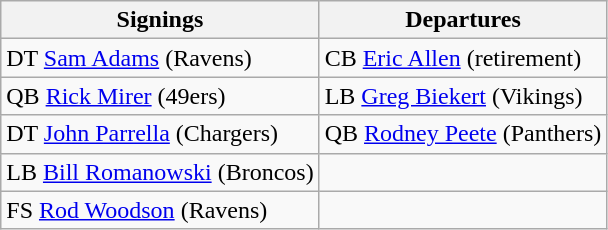<table class="wikitable">
<tr>
<th>Signings</th>
<th>Departures</th>
</tr>
<tr>
<td>DT <a href='#'>Sam Adams</a> (Ravens)</td>
<td>CB <a href='#'>Eric Allen</a> (retirement)</td>
</tr>
<tr>
<td>QB <a href='#'>Rick Mirer</a> (49ers)</td>
<td>LB <a href='#'>Greg Biekert</a> (Vikings)</td>
</tr>
<tr>
<td>DT <a href='#'>John Parrella</a> (Chargers)</td>
<td>QB <a href='#'>Rodney Peete</a> (Panthers)</td>
</tr>
<tr>
<td>LB <a href='#'>Bill Romanowski</a> (Broncos)</td>
<td></td>
</tr>
<tr>
<td>FS <a href='#'>Rod Woodson</a> (Ravens)</td>
<td></td>
</tr>
</table>
